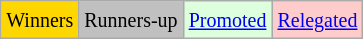<table class="wikitable" align="left">
<tr>
<td bgcolor=gold><small>Winners</small></td>
<td bgcolor=silver><small>Runners-up</small></td>
<td bgcolor=#DFD><small><a href='#'>Promoted</a></small></td>
<td bgcolor=#FCC><small><a href='#'>Relegated</a></small></td>
</tr>
</table>
